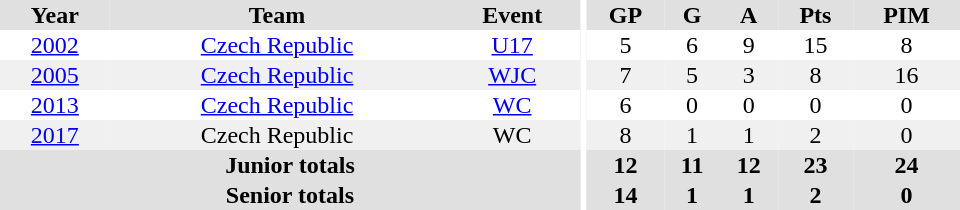<table border="0" cellpadding="1" cellspacing="0" ID="Table3" style="text-align:center; width:40em">
<tr bgcolor="#e0e0e0">
<th>Year</th>
<th>Team</th>
<th>Event</th>
<th rowspan="102" bgcolor="#ffffff"></th>
<th>GP</th>
<th>G</th>
<th>A</th>
<th>Pts</th>
<th>PIM</th>
</tr>
<tr>
<td><a href='#'>2002</a></td>
<td><a href='#'>Czech Republic</a></td>
<td><a href='#'>U17</a></td>
<td>5</td>
<td>6</td>
<td>9</td>
<td>15</td>
<td>8</td>
</tr>
<tr bgcolor="#f0f0f0">
<td><a href='#'>2005</a></td>
<td><a href='#'>Czech Republic</a></td>
<td><a href='#'>WJC</a></td>
<td>7</td>
<td>5</td>
<td>3</td>
<td>8</td>
<td>16</td>
</tr>
<tr>
<td><a href='#'>2013</a></td>
<td><a href='#'>Czech Republic</a></td>
<td><a href='#'>WC</a></td>
<td>6</td>
<td>0</td>
<td>0</td>
<td>0</td>
<td>0</td>
</tr>
<tr bgcolor="#f0f0f0">
<td><a href='#'>2017</a></td>
<td>Czech Republic</td>
<td>WC</td>
<td>8</td>
<td>1</td>
<td>1</td>
<td>2</td>
<td>0</td>
</tr>
<tr bgcolor="#e0e0e0">
<th colspan="3">Junior totals</th>
<th>12</th>
<th>11</th>
<th>12</th>
<th>23</th>
<th>24</th>
</tr>
<tr bgcolor="#e0e0e0">
<th colspan="3">Senior totals</th>
<th>14</th>
<th>1</th>
<th>1</th>
<th>2</th>
<th>0</th>
</tr>
</table>
